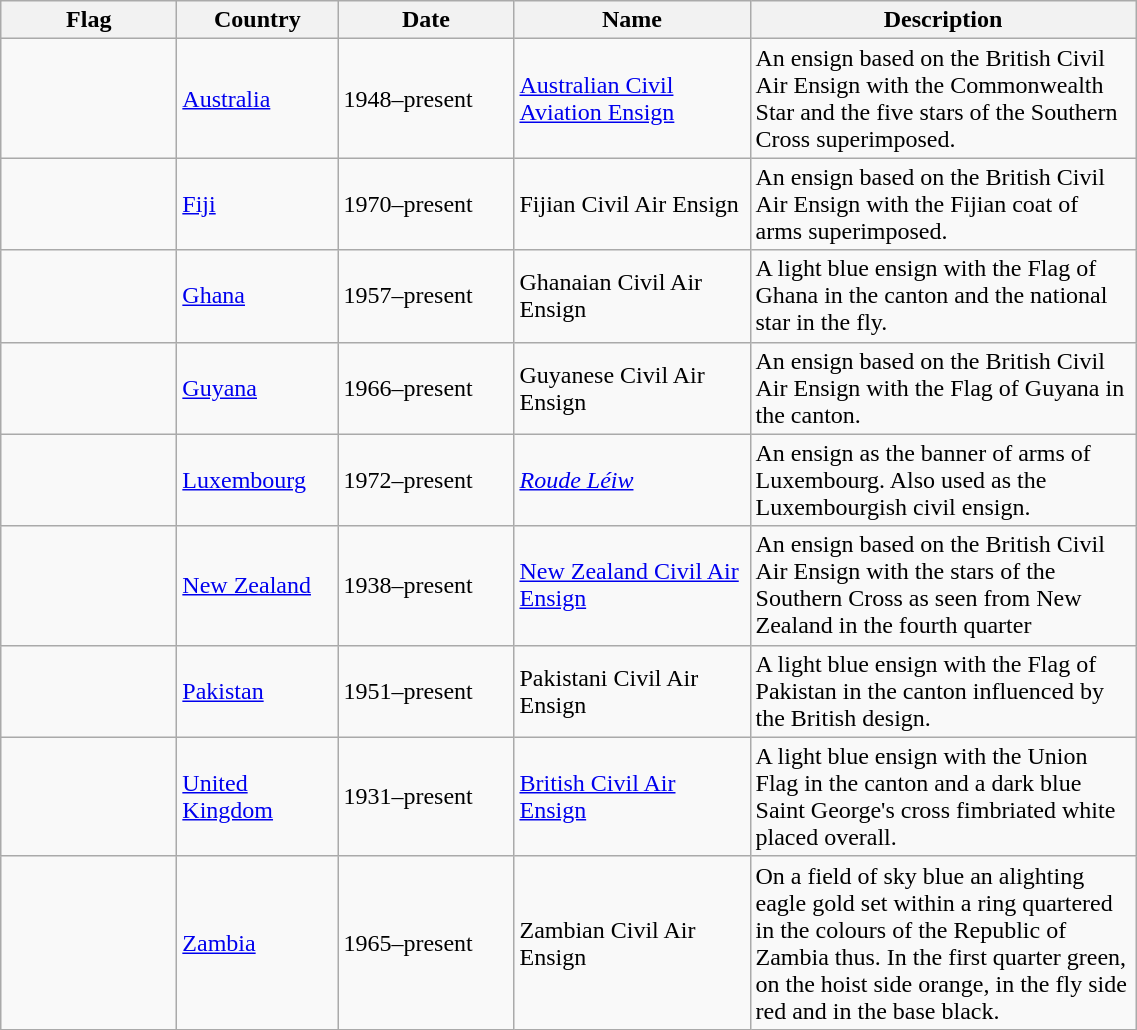<table class="wikitable">
<tr>
<th width="110">Flag</th>
<th width="100">Country</th>
<th width="110">Date</th>
<th width="150">Name</th>
<th width="250">Description</th>
</tr>
<tr>
<td></td>
<td><a href='#'>Australia</a></td>
<td>1948–present</td>
<td><a href='#'>Australian Civil Aviation Ensign</a></td>
<td>An ensign based on the British Civil Air Ensign with the Commonwealth Star and the five stars of the Southern Cross superimposed.</td>
</tr>
<tr>
<td></td>
<td><a href='#'>Fiji</a></td>
<td>1970–present</td>
<td>Fijian Civil Air Ensign</td>
<td>An ensign based on the British Civil Air Ensign with the Fijian coat of arms superimposed.</td>
</tr>
<tr>
<td></td>
<td><a href='#'>Ghana</a></td>
<td>1957–present</td>
<td>Ghanaian Civil Air Ensign</td>
<td>A light blue ensign with the Flag of Ghana in the canton and the national star in the fly.</td>
</tr>
<tr>
<td></td>
<td><a href='#'>Guyana</a></td>
<td>1966–present</td>
<td>Guyanese Civil Air Ensign</td>
<td>An ensign based on the British Civil Air Ensign with the Flag of Guyana in the canton.</td>
</tr>
<tr>
<td></td>
<td><a href='#'>Luxembourg</a></td>
<td>1972–present</td>
<td><em><a href='#'>Roude Léiw</a></em></td>
<td>An ensign as the banner of arms of Luxembourg.  Also used as the Luxembourgish civil ensign.</td>
</tr>
<tr>
<td></td>
<td><a href='#'>New Zealand</a></td>
<td>1938–present</td>
<td><a href='#'>New Zealand Civil Air Ensign</a></td>
<td>An ensign based on the British Civil Air Ensign with the stars of the Southern Cross as seen from New Zealand in the fourth quarter</td>
</tr>
<tr>
<td></td>
<td><a href='#'>Pakistan</a></td>
<td>1951–present</td>
<td>Pakistani Civil Air Ensign</td>
<td>A light blue ensign with the Flag of Pakistan in the canton influenced by the British design.</td>
</tr>
<tr>
<td></td>
<td><a href='#'>United Kingdom</a></td>
<td>1931–present</td>
<td><a href='#'>British Civil Air Ensign</a></td>
<td>A light blue ensign with the Union Flag in the canton and a dark blue Saint George's cross fimbriated white placed overall.</td>
</tr>
<tr>
<td></td>
<td><a href='#'>Zambia</a></td>
<td>1965–present</td>
<td>Zambian Civil Air Ensign</td>
<td>On a field of sky blue an alighting eagle gold set within a ring quartered in the colours of the Republic of Zambia thus. In the first quarter green, on the hoist side orange, in the fly side red and in the base black.</td>
</tr>
</table>
